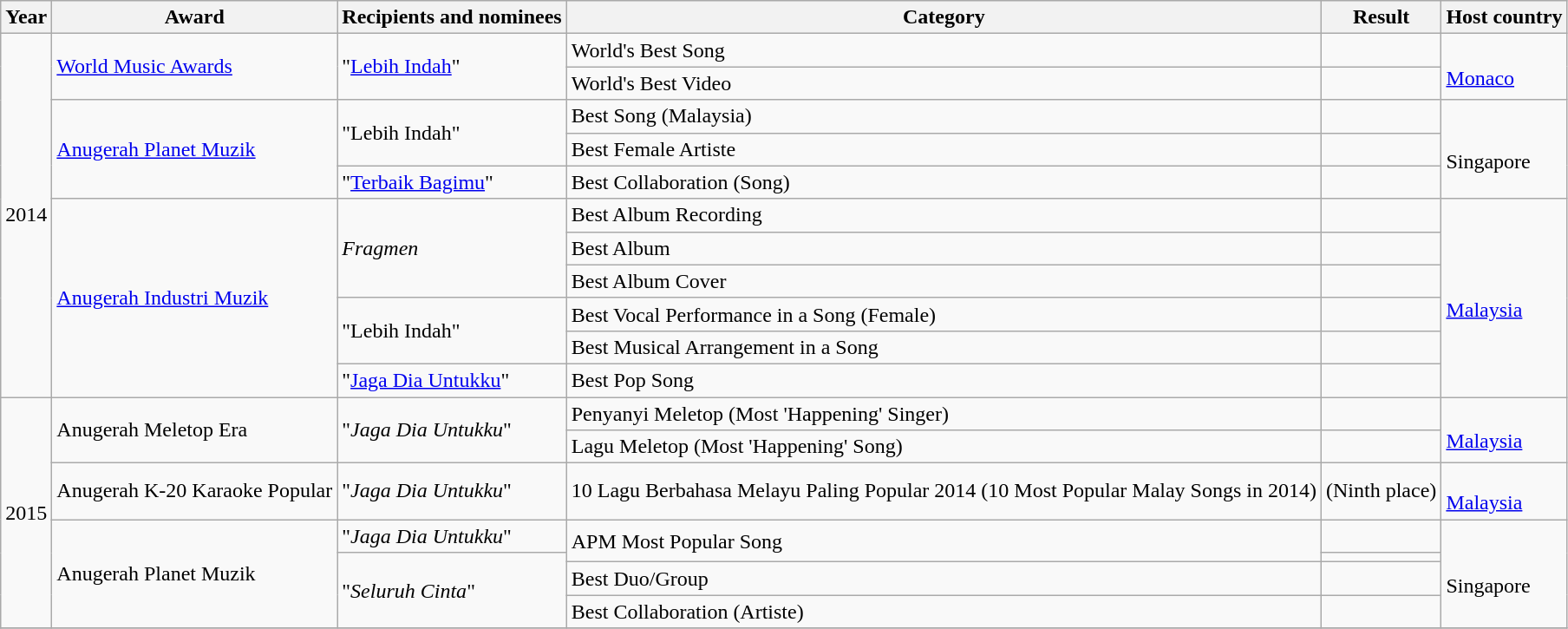<table class="wikitable">
<tr>
<th>Year</th>
<th>Award</th>
<th>Recipients and nominees</th>
<th>Category</th>
<th>Result</th>
<th>Host country</th>
</tr>
<tr>
<td rowspan="11">2014</td>
<td rowspan="2"><a href='#'>World Music Awards</a></td>
<td rowspan="2">"<a href='#'>Lebih Indah</a>"</td>
<td rowspan="1">World's Best Song</td>
<td></td>
<td rowspan="2"> <br> <a href='#'>Monaco</a></td>
</tr>
<tr>
<td rowspan="1">World's Best Video</td>
<td></td>
</tr>
<tr>
<td rowspan="3"><a href='#'>Anugerah Planet Muzik</a></td>
<td rowspan="2">"Lebih Indah"</td>
<td rowspan="1">Best Song (Malaysia)</td>
<td></td>
<td rowspan="3"> <br> Singapore</td>
</tr>
<tr>
<td rowspan="1">Best Female Artiste</td>
<td></td>
</tr>
<tr>
<td rowspan="1">"<a href='#'>Terbaik Bagimu</a>"</td>
<td rowspan="1">Best Collaboration (Song)</td>
<td></td>
</tr>
<tr>
<td rowspan="6"><a href='#'>Anugerah Industri Muzik</a></td>
<td rowspan="3"><em>Fragmen</em></td>
<td rowspan="1">Best Album Recording</td>
<td></td>
<td rowspan="6"> <br> <a href='#'>Malaysia</a></td>
</tr>
<tr>
<td rowspan="1">Best Album</td>
<td></td>
</tr>
<tr>
<td rowspan="1">Best Album Cover</td>
<td></td>
</tr>
<tr>
<td rowspan="2">"Lebih Indah"</td>
<td rowspan="1">Best Vocal Performance in a Song (Female)</td>
<td></td>
</tr>
<tr>
<td rowspan="1">Best Musical Arrangement in a Song</td>
<td></td>
</tr>
<tr>
<td rowspan="1">"<a href='#'>Jaga Dia Untukku</a>"</td>
<td rowspan="1">Best Pop Song</td>
<td></td>
</tr>
<tr>
<td rowspan="7">2015</td>
<td rowspan="2">Anugerah Meletop Era</td>
<td rowspan="2">"<em>Jaga Dia Untukku</em>"</td>
<td rowspan="1">Penyanyi Meletop (Most 'Happening' Singer)</td>
<td></td>
<td rowspan="2"> <br> <a href='#'>Malaysia</a></td>
</tr>
<tr>
<td rowspan="1">Lagu Meletop (Most 'Happening' Song)</td>
<td></td>
</tr>
<tr>
<td rowspan="1">Anugerah K-20 Karaoke Popular</td>
<td rowspan="1">"<em>Jaga Dia Untukku</em>"</td>
<td rowspan="1">10 Lagu Berbahasa Melayu Paling Popular 2014 (10 Most Popular Malay Songs in 2014)</td>
<td>(Ninth place)</td>
<td rowspan="1"> <br> <a href='#'>Malaysia</a></td>
</tr>
<tr>
<td rowspan="4">Anugerah Planet Muzik</td>
<td rowspan="1">"<em>Jaga Dia Untukku</em>"</td>
<td rowspan="2">APM Most Popular Song</td>
<td></td>
<td rowspan="4"> <br> Singapore</td>
</tr>
<tr>
<td rowspan="3">"<em>Seluruh Cinta</em>"</td>
<td></td>
</tr>
<tr>
<td rowspan="1">Best Duo/Group</td>
<td></td>
</tr>
<tr>
<td rowspan="1">Best Collaboration (Artiste)</td>
<td></td>
</tr>
<tr>
</tr>
</table>
